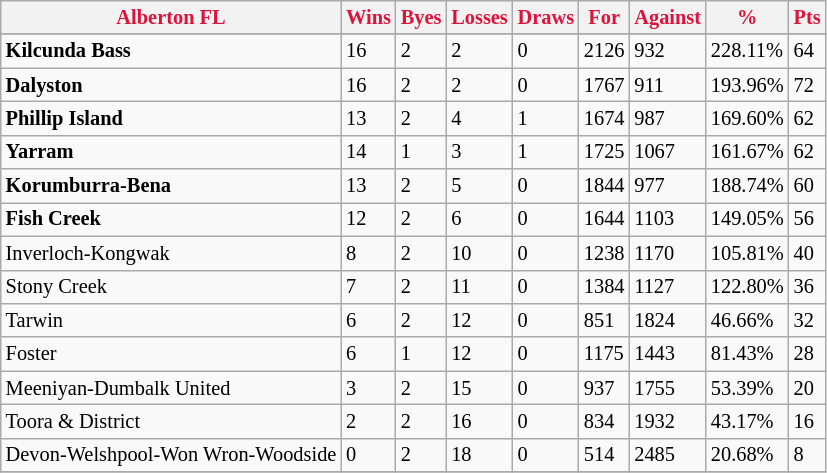<table style="font-size: 85%; text-align: left;" class="wikitable">
<tr>
<th style="color:crimson">Alberton FL</th>
<th style="color:crimson">Wins</th>
<th style="color:crimson">Byes</th>
<th style="color:crimson">Losses</th>
<th style="color:crimson">Draws</th>
<th style="color:crimson">For</th>
<th style="color:crimson">Against</th>
<th style="color:crimson">%</th>
<th style="color:crimson">Pts</th>
</tr>
<tr>
</tr>
<tr>
</tr>
<tr>
<td><strong>	Kilcunda Bass	</strong></td>
<td>16</td>
<td>2</td>
<td>2</td>
<td>0</td>
<td>2126</td>
<td>932</td>
<td>228.11%</td>
<td>64</td>
</tr>
<tr>
<td><strong>	Dalyston	</strong></td>
<td>16</td>
<td>2</td>
<td>2</td>
<td>0</td>
<td>1767</td>
<td>911</td>
<td>193.96%</td>
<td>72</td>
</tr>
<tr>
<td><strong>	Phillip Island	</strong></td>
<td>13</td>
<td>2</td>
<td>4</td>
<td>1</td>
<td>1674</td>
<td>987</td>
<td>169.60%</td>
<td>62</td>
</tr>
<tr>
<td><strong>	Yarram	</strong></td>
<td>14</td>
<td>1</td>
<td>3</td>
<td>1</td>
<td>1725</td>
<td>1067</td>
<td>161.67%</td>
<td>62</td>
</tr>
<tr>
<td><strong>	Korumburra-Bena	</strong></td>
<td>13</td>
<td>2</td>
<td>5</td>
<td>0</td>
<td>1844</td>
<td>977</td>
<td>188.74%</td>
<td>60</td>
</tr>
<tr>
<td><strong>	Fish Creek	</strong></td>
<td>12</td>
<td>2</td>
<td>6</td>
<td>0</td>
<td>1644</td>
<td>1103</td>
<td>149.05%</td>
<td>56</td>
</tr>
<tr>
<td>Inverloch-Kongwak</td>
<td>8</td>
<td>2</td>
<td>10</td>
<td>0</td>
<td>1238</td>
<td>1170</td>
<td>105.81%</td>
<td>40</td>
</tr>
<tr>
<td>Stony Creek</td>
<td>7</td>
<td>2</td>
<td>11</td>
<td>0</td>
<td>1384</td>
<td>1127</td>
<td>122.80%</td>
<td>36</td>
</tr>
<tr>
<td>Tarwin</td>
<td>6</td>
<td>2</td>
<td>12</td>
<td>0</td>
<td>851</td>
<td>1824</td>
<td>46.66%</td>
<td>32</td>
</tr>
<tr>
<td>Foster</td>
<td>6</td>
<td>1</td>
<td>12</td>
<td>0</td>
<td>1175</td>
<td>1443</td>
<td>81.43%</td>
<td>28</td>
</tr>
<tr>
<td>Meeniyan-Dumbalk United</td>
<td>3</td>
<td>2</td>
<td>15</td>
<td>0</td>
<td>937</td>
<td>1755</td>
<td>53.39%</td>
<td>20</td>
</tr>
<tr>
<td>Toora & District</td>
<td>2</td>
<td>2</td>
<td>16</td>
<td>0</td>
<td>834</td>
<td>1932</td>
<td>43.17%</td>
<td>16</td>
</tr>
<tr>
<td>Devon-Welshpool-Won Wron-Woodside</td>
<td>0</td>
<td>2</td>
<td>18</td>
<td>0</td>
<td>514</td>
<td>2485</td>
<td>20.68%</td>
<td>8</td>
</tr>
<tr>
</tr>
</table>
